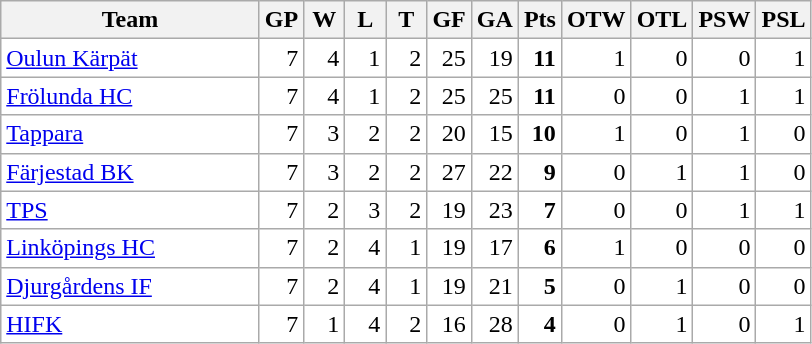<table class="wikitable" style="text-align: right;">
<tr>
<th width=165>Team</th>
<th width=20>GP</th>
<th width=20>W</th>
<th width=20>L</th>
<th width=20>T</th>
<th width=20>GF</th>
<th width=20>GA</th>
<th width=20>Pts</th>
<th width=20>OTW</th>
<th width=20>OTL</th>
<th width=20>PSW</th>
<th width=20>PSL</th>
</tr>
<tr style="background:#ffffff;">
<td style="text-align:left;"> <a href='#'>Oulun Kärpät</a></td>
<td>7</td>
<td>4</td>
<td>1</td>
<td>2</td>
<td>25</td>
<td>19</td>
<td><strong>11</strong></td>
<td>1</td>
<td>0</td>
<td>0</td>
<td>1</td>
</tr>
<tr style="background:#ffffff;">
<td style="text-align:left;"> <a href='#'>Frölunda HC</a></td>
<td>7</td>
<td>4</td>
<td>1</td>
<td>2</td>
<td>25</td>
<td>25</td>
<td><strong>11</strong></td>
<td>0</td>
<td>0</td>
<td>1</td>
<td>1</td>
</tr>
<tr style="background:#ffffff;">
<td style="text-align:left;"> <a href='#'>Tappara</a></td>
<td>7</td>
<td>3</td>
<td>2</td>
<td>2</td>
<td>20</td>
<td>15</td>
<td><strong>10</strong></td>
<td>1</td>
<td>0</td>
<td>1</td>
<td>0</td>
</tr>
<tr style="background:#ffffff;">
<td style="text-align:left;"> <a href='#'>Färjestad BK</a></td>
<td>7</td>
<td>3</td>
<td>2</td>
<td>2</td>
<td>27</td>
<td>22</td>
<td><strong>9</strong></td>
<td>0</td>
<td>1</td>
<td>1</td>
<td>0</td>
</tr>
<tr style="background:#ffffff;">
<td style="text-align:left;"> <a href='#'>TPS</a></td>
<td>7</td>
<td>2</td>
<td>3</td>
<td>2</td>
<td>19</td>
<td>23</td>
<td><strong>7</strong></td>
<td>0</td>
<td>0</td>
<td>1</td>
<td>1</td>
</tr>
<tr style="background:#ffffff;">
<td style="text-align:left;"> <a href='#'>Linköpings HC</a></td>
<td>7</td>
<td>2</td>
<td>4</td>
<td>1</td>
<td>19</td>
<td>17</td>
<td><strong>6</strong></td>
<td>1</td>
<td>0</td>
<td>0</td>
<td>0</td>
</tr>
<tr style="background:#ffffff;">
<td style="text-align:left;"> <a href='#'>Djurgårdens IF</a></td>
<td>7</td>
<td>2</td>
<td>4</td>
<td>1</td>
<td>19</td>
<td>21</td>
<td><strong>5</strong></td>
<td>0</td>
<td>1</td>
<td>0</td>
<td>0</td>
</tr>
<tr style="background:#ffffff;">
<td style="text-align:left;"> <a href='#'>HIFK</a></td>
<td>7</td>
<td>1</td>
<td>4</td>
<td>2</td>
<td>16</td>
<td>28</td>
<td><strong>4</strong></td>
<td>0</td>
<td>1</td>
<td>0</td>
<td>1</td>
</tr>
</table>
